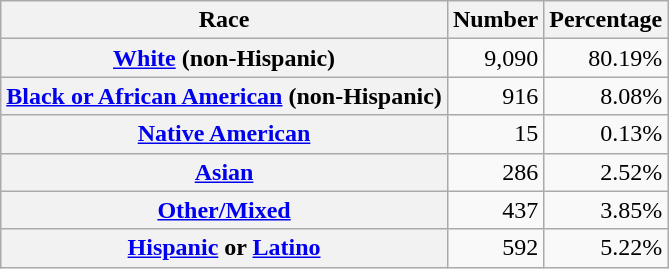<table class="wikitable" style="text-align:right">
<tr>
<th scope="col">Race</th>
<th scope="col">Number</th>
<th scope="col">Percentage</th>
</tr>
<tr>
<th scope="row"><a href='#'>White</a> (non-Hispanic)</th>
<td>9,090</td>
<td>80.19%</td>
</tr>
<tr>
<th scope="row"><a href='#'>Black or African American</a> (non-Hispanic)</th>
<td>916</td>
<td>8.08%</td>
</tr>
<tr>
<th scope="row"><a href='#'>Native American</a></th>
<td>15</td>
<td>0.13%</td>
</tr>
<tr>
<th scope="row"><a href='#'>Asian</a></th>
<td>286</td>
<td>2.52%</td>
</tr>
<tr>
<th scope="row"><a href='#'>Other/Mixed</a></th>
<td>437</td>
<td>3.85%</td>
</tr>
<tr>
<th scope="row"><a href='#'>Hispanic</a> or <a href='#'>Latino</a></th>
<td>592</td>
<td>5.22%</td>
</tr>
</table>
